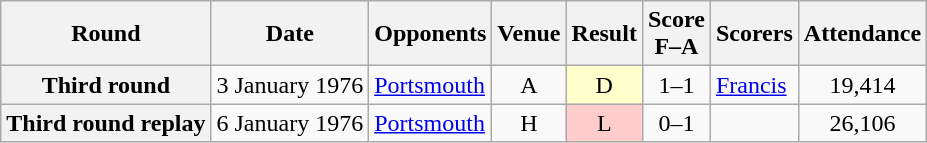<table class="wikitable plainrowheaders" style="text-align:center">
<tr>
<th scope="col">Round</th>
<th scope="col">Date</th>
<th scope="col">Opponents</th>
<th scope="col">Venue</th>
<th scope="col">Result</th>
<th scope="col">Score<br>F–A</th>
<th scope="col">Scorers</th>
<th scope="col">Attendance</th>
</tr>
<tr>
<th scope="row">Third round</th>
<td align="left">3 January 1976</td>
<td align="left"><a href='#'>Portsmouth</a></td>
<td>A</td>
<td style="background:#ffc">D</td>
<td>1–1</td>
<td align="left"><a href='#'>Francis</a></td>
<td>19,414</td>
</tr>
<tr>
<th scope="row">Third round replay</th>
<td align="left">6 January 1976</td>
<td align="left"><a href='#'>Portsmouth</a></td>
<td>H</td>
<td style="background:#fcc">L</td>
<td>0–1</td>
<td></td>
<td>26,106</td>
</tr>
</table>
